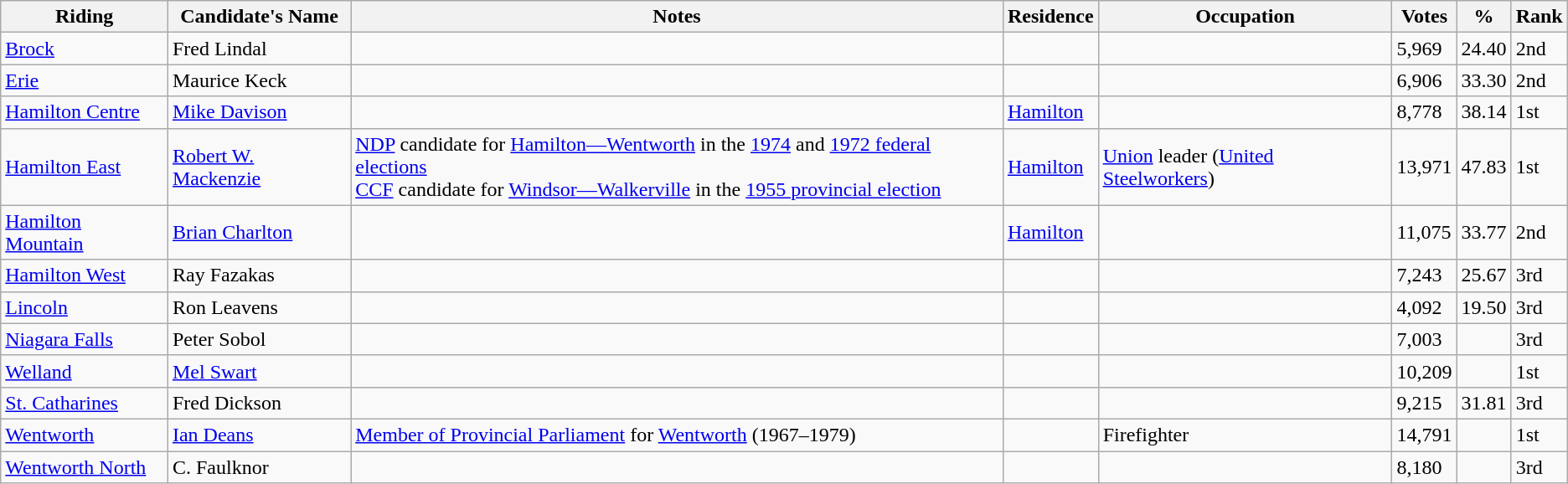<table class="wikitable sortable">
<tr>
<th>Riding<br></th>
<th>Candidate's Name</th>
<th>Notes</th>
<th>Residence</th>
<th>Occupation</th>
<th>Votes</th>
<th>%</th>
<th>Rank</th>
</tr>
<tr>
<td><a href='#'>Brock</a></td>
<td>Fred Lindal</td>
<td></td>
<td></td>
<td></td>
<td>5,969</td>
<td>24.40</td>
<td>2nd</td>
</tr>
<tr>
<td><a href='#'>Erie</a></td>
<td>Maurice Keck</td>
<td></td>
<td></td>
<td></td>
<td>6,906</td>
<td>33.30</td>
<td>2nd</td>
</tr>
<tr>
<td><a href='#'>Hamilton Centre</a></td>
<td><a href='#'>Mike Davison</a></td>
<td></td>
<td><a href='#'>Hamilton</a></td>
<td></td>
<td>8,778</td>
<td>38.14</td>
<td>1st</td>
</tr>
<tr>
<td><a href='#'>Hamilton East</a></td>
<td><a href='#'>Robert W. Mackenzie</a></td>
<td><a href='#'>NDP</a> candidate for <a href='#'>Hamilton—Wentworth</a> in the <a href='#'>1974</a> and <a href='#'>1972 federal elections</a> <br> <a href='#'>CCF</a> candidate for <a href='#'>Windsor—Walkerville</a> in the <a href='#'>1955 provincial election</a></td>
<td><a href='#'>Hamilton</a></td>
<td><a href='#'>Union</a> leader (<a href='#'>United Steelworkers</a>)</td>
<td>13,971</td>
<td>47.83</td>
<td>1st</td>
</tr>
<tr>
<td><a href='#'>Hamilton Mountain</a></td>
<td><a href='#'>Brian Charlton</a></td>
<td></td>
<td><a href='#'>Hamilton</a></td>
<td></td>
<td>11,075</td>
<td>33.77</td>
<td>2nd</td>
</tr>
<tr>
<td><a href='#'>Hamilton West</a></td>
<td>Ray Fazakas</td>
<td></td>
<td></td>
<td></td>
<td>7,243</td>
<td>25.67</td>
<td>3rd</td>
</tr>
<tr>
<td><a href='#'>Lincoln</a></td>
<td>Ron Leavens</td>
<td></td>
<td></td>
<td></td>
<td>4,092</td>
<td>19.50</td>
<td>3rd</td>
</tr>
<tr>
<td><a href='#'>Niagara Falls</a></td>
<td>Peter Sobol</td>
<td></td>
<td></td>
<td></td>
<td>7,003</td>
<td></td>
<td>3rd</td>
</tr>
<tr>
<td><a href='#'>Welland</a></td>
<td><a href='#'>Mel Swart</a></td>
<td></td>
<td></td>
<td></td>
<td>10,209</td>
<td></td>
<td>1st</td>
</tr>
<tr>
<td><a href='#'>St. Catharines</a></td>
<td>Fred Dickson</td>
<td></td>
<td></td>
<td></td>
<td>9,215</td>
<td>31.81</td>
<td>3rd</td>
</tr>
<tr>
<td><a href='#'>Wentworth</a></td>
<td><a href='#'>Ian Deans</a></td>
<td><a href='#'>Member of Provincial Parliament</a> for <a href='#'>Wentworth</a> (1967–1979)</td>
<td></td>
<td>Firefighter</td>
<td>14,791</td>
<td></td>
<td>1st</td>
</tr>
<tr>
<td><a href='#'>Wentworth North</a></td>
<td>C. Faulknor</td>
<td></td>
<td></td>
<td></td>
<td>8,180</td>
<td></td>
<td>3rd</td>
</tr>
</table>
